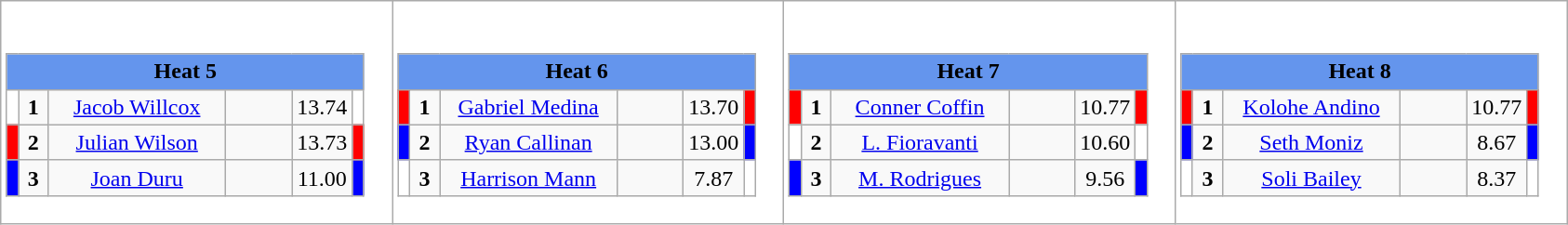<table class="wikitable" style="background:#fff;">
<tr>
<td><div><br><table class="wikitable">
<tr>
<td colspan="6"  style="text-align:center; background:#6495ed;"><strong>Heat 5</strong></td>
</tr>
<tr>
<td style="width:01px; background: #fff;"></td>
<td style="width:14px; text-align:center;"><strong>1</strong></td>
<td style="width:120px; text-align:center;"><a href='#'>Jacob Willcox</a></td>
<td style="width:40px; text-align:center;"></td>
<td style="width:20px; text-align:center;">13.74</td>
<td style="width:01px; background: #fff;"></td>
</tr>
<tr>
<td style="width:01px; background: #f00;"></td>
<td style="width:14px; text-align:center;"><strong>2</strong></td>
<td style="width:120px; text-align:center;"><a href='#'>Julian Wilson</a></td>
<td style="width:40px; text-align:center;"></td>
<td style="width:20px; text-align:center;">13.73</td>
<td style="width:01px; background: #f00;"></td>
</tr>
<tr>
<td style="width:01px; background: #00f;"></td>
<td style="width:14px; text-align:center;"><strong>3</strong></td>
<td style="width:120px; text-align:center;"><a href='#'>Joan Duru</a></td>
<td style="width:40px; text-align:center;"></td>
<td style="width:20px; text-align:center;">11.00</td>
<td style="width:01px; background: #00f;"></td>
</tr>
</table>
</div></td>
<td><div><br><table class="wikitable">
<tr>
<td colspan="6"  style="text-align:center; background:#6495ed;"><strong>Heat 6</strong></td>
</tr>
<tr>
<td style="width:01px; background: #f00;"></td>
<td style="width:14px; text-align:center;"><strong>1</strong></td>
<td style="width:120px; text-align:center;"><a href='#'>Gabriel Medina</a></td>
<td style="width:40px; text-align:center;"></td>
<td style="width:20px; text-align:center;">13.70</td>
<td style="width:01px; background: #f00;"></td>
</tr>
<tr>
<td style="width:01px; background: #00f;"></td>
<td style="width:14px; text-align:center;"><strong>2</strong></td>
<td style="width:120px; text-align:center;"><a href='#'>Ryan Callinan</a></td>
<td style="width:40px; text-align:center;"></td>
<td style="width:20px; text-align:center;">13.00</td>
<td style="width:01px; background: #00f;"></td>
</tr>
<tr>
<td style="width:01px; background: #fff;"></td>
<td style="width:14px; text-align:center;"><strong>3</strong></td>
<td style="width:120px; text-align:center;"><a href='#'>Harrison Mann</a></td>
<td style="width:40px; text-align:center;"></td>
<td style="width:20px; text-align:center;">7.87</td>
<td style="width:01px; background: #fff;"></td>
</tr>
</table>
</div></td>
<td><div><br><table class="wikitable">
<tr>
<td colspan="6"  style="text-align:center; background:#6495ed;"><strong>Heat 7</strong></td>
</tr>
<tr>
<td style="width:01px; background: #f00;"></td>
<td style="width:14px; text-align:center;"><strong>1</strong></td>
<td style="width:120px; text-align:center;"><a href='#'>Conner Coffin</a></td>
<td style="width:40px; text-align:center;"></td>
<td style="width:20px; text-align:center;">10.77</td>
<td style="width:01px; background: #f00;"></td>
</tr>
<tr>
<td style="width:01px; background: #fff;"></td>
<td style="width:14px; text-align:center;"><strong>2</strong></td>
<td style="width:120px; text-align:center;"><a href='#'>L. Fioravanti</a></td>
<td style="width:40px; text-align:center;"></td>
<td style="width:20px; text-align:center;">10.60</td>
<td style="width:01px; background: #fff;"></td>
</tr>
<tr>
<td style="width:01px; background: #00f;"></td>
<td style="width:14px; text-align:center;"><strong>3</strong></td>
<td style="width:120px; text-align:center;"><a href='#'>M. Rodrigues</a></td>
<td style="width:40px; text-align:center;"></td>
<td style="width:20px; text-align:center;">9.56</td>
<td style="width:01px; background: #00f;"></td>
</tr>
</table>
</div></td>
<td><div><br><table class="wikitable">
<tr>
<td colspan="6"  style="text-align:center; background:#6495ed;"><strong>Heat 8</strong></td>
</tr>
<tr>
<td style="width:01px; background: #f00;"></td>
<td style="width:14px; text-align:center;"><strong>1</strong></td>
<td style="width:120px; text-align:center;"><a href='#'>Kolohe Andino</a></td>
<td style="width:40px; text-align:center;"></td>
<td style="width:20px; text-align:center;">10.77</td>
<td style="width:01px; background: #f00;"></td>
</tr>
<tr>
<td style="width:01px; background: #00f;"></td>
<td style="width:14px; text-align:center;"><strong>2</strong></td>
<td style="width:120px; text-align:center;"><a href='#'>Seth Moniz</a></td>
<td style="width:40px; text-align:center;"></td>
<td style="width:20px; text-align:center;">8.67</td>
<td style="width:01px; background: #00f;"></td>
</tr>
<tr>
<td style="width:01px; background: #fff;"></td>
<td style="width:14px; text-align:center;"><strong>3</strong></td>
<td style="width:120px; text-align:center;"><a href='#'>Soli Bailey</a></td>
<td style="width:40px; text-align:center;"></td>
<td style="width:20px; text-align:center;">8.37</td>
<td style="width:01px; background: #fff;"></td>
</tr>
</table>
</div></td>
</tr>
</table>
